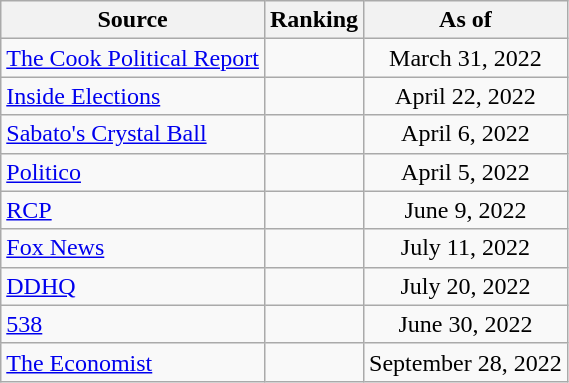<table class="wikitable" style="text-align:center">
<tr>
<th>Source</th>
<th>Ranking</th>
<th>As of</th>
</tr>
<tr>
<td align=left><a href='#'>The Cook Political Report</a></td>
<td></td>
<td>March 31, 2022</td>
</tr>
<tr>
<td align=left><a href='#'>Inside Elections</a></td>
<td></td>
<td>April 22, 2022</td>
</tr>
<tr>
<td align=left><a href='#'>Sabato's Crystal Ball</a></td>
<td></td>
<td>April 6, 2022</td>
</tr>
<tr>
<td align="left"><a href='#'>Politico</a></td>
<td></td>
<td>April 5, 2022</td>
</tr>
<tr>
<td align="left"><a href='#'>RCP</a></td>
<td></td>
<td>June 9, 2022</td>
</tr>
<tr>
<td align=left><a href='#'>Fox News</a></td>
<td></td>
<td>July 11, 2022</td>
</tr>
<tr>
<td align="left"><a href='#'>DDHQ</a></td>
<td></td>
<td>July 20, 2022</td>
</tr>
<tr>
<td align="left"><a href='#'>538</a></td>
<td></td>
<td>June 30, 2022</td>
</tr>
<tr>
<td align="left"><a href='#'>The Economist</a></td>
<td></td>
<td>September 28, 2022</td>
</tr>
</table>
